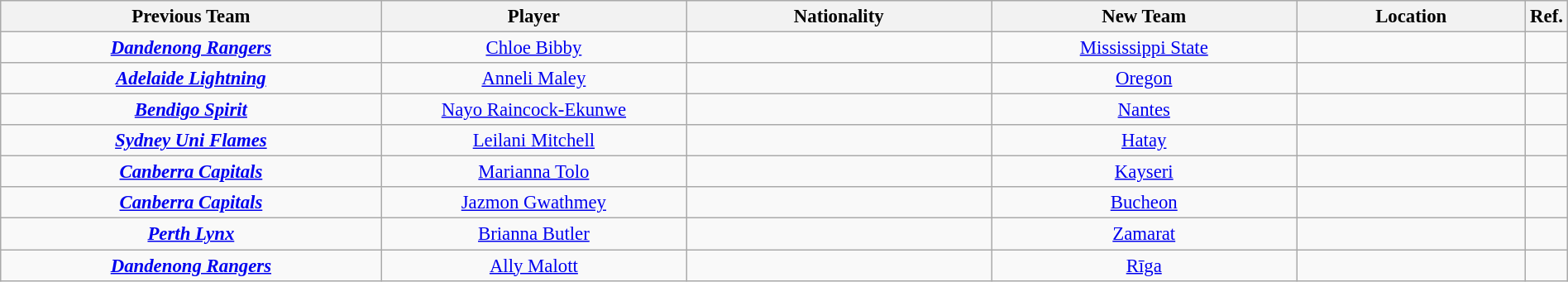<table class="wikitable sortable" style="width: 100%;text-align:center;font-size:95%">
<tr>
<th width=25%>Previous Team</th>
<th width=20%>Player</th>
<th width=20%>Nationality</th>
<th width=20%>New Team</th>
<th width=20%>Location</th>
<th width=5%>Ref.</th>
</tr>
<tr>
<td><strong><em><a href='#'>Dandenong Rangers</a></em></strong></td>
<td><a href='#'>Chloe Bibby</a></td>
<td></td>
<td><a href='#'>Mississippi State</a></td>
<td></td>
<td></td>
</tr>
<tr>
<td><strong><em><a href='#'>Adelaide Lightning</a></em></strong></td>
<td><a href='#'>Anneli Maley</a></td>
<td></td>
<td><a href='#'>Oregon</a></td>
<td></td>
<td></td>
</tr>
<tr>
<td><strong><em><a href='#'>Bendigo Spirit</a></em></strong></td>
<td><a href='#'>Nayo Raincock-Ekunwe</a></td>
<td></td>
<td><a href='#'>Nantes</a></td>
<td></td>
<td></td>
</tr>
<tr>
<td><strong><em><a href='#'>Sydney Uni Flames</a></em></strong></td>
<td><a href='#'>Leilani Mitchell</a></td>
<td></td>
<td><a href='#'>Hatay</a></td>
<td></td>
<td></td>
</tr>
<tr>
<td><strong><em><a href='#'>Canberra Capitals</a></em></strong></td>
<td><a href='#'>Marianna Tolo</a></td>
<td></td>
<td><a href='#'>Kayseri</a></td>
<td></td>
<td></td>
</tr>
<tr>
<td><strong><em><a href='#'>Canberra Capitals</a></em></strong></td>
<td><a href='#'>Jazmon Gwathmey</a></td>
<td></td>
<td><a href='#'>Bucheon</a></td>
<td></td>
<td></td>
</tr>
<tr>
<td><strong><em><a href='#'>Perth Lynx</a></em></strong></td>
<td><a href='#'>Brianna Butler</a></td>
<td></td>
<td><a href='#'>Zamarat</a></td>
<td></td>
<td></td>
</tr>
<tr>
<td><strong><em><a href='#'>Dandenong Rangers</a></em></strong></td>
<td><a href='#'>Ally Malott</a></td>
<td></td>
<td><a href='#'>Rīga</a></td>
<td></td>
<td></td>
</tr>
</table>
